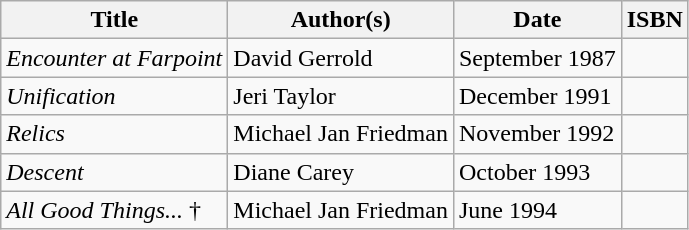<table class="wikitable">
<tr>
<th>Title</th>
<th>Author(s)</th>
<th>Date</th>
<th>ISBN</th>
</tr>
<tr>
<td><em>Encounter at Farpoint</em></td>
<td>David Gerrold</td>
<td>September 1987</td>
<td></td>
</tr>
<tr>
<td><em>Unification</em></td>
<td>Jeri Taylor</td>
<td>December 1991</td>
<td></td>
</tr>
<tr>
<td><em>Relics</em></td>
<td>Michael Jan Friedman</td>
<td>November 1992</td>
<td></td>
</tr>
<tr>
<td><em>Descent</em></td>
<td>Diane Carey</td>
<td>October 1993</td>
<td></td>
</tr>
<tr>
<td><em>All Good Things...</em> †</td>
<td>Michael Jan Friedman</td>
<td>June 1994</td>
<td></td>
</tr>
</table>
